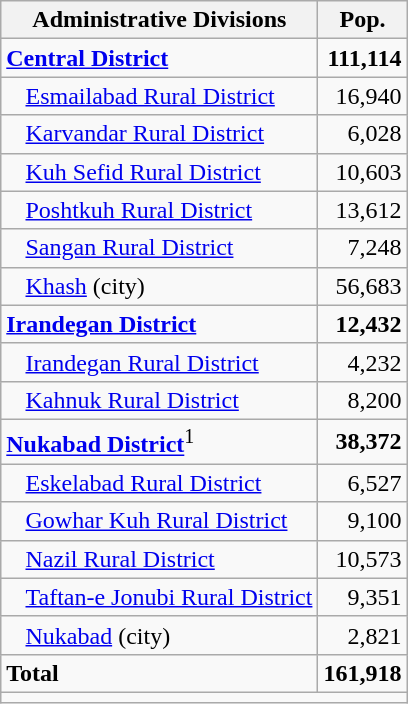<table class="wikitable">
<tr>
<th>Administrative Divisions</th>
<th>Pop.</th>
</tr>
<tr>
<td><strong><a href='#'>Central District</a></strong></td>
<td style="text-align: right;"><strong>111,114</strong></td>
</tr>
<tr>
<td style="padding-left: 1em;"><a href='#'>Esmailabad Rural District</a></td>
<td style="text-align: right;">16,940</td>
</tr>
<tr>
<td style="padding-left: 1em;"><a href='#'>Karvandar Rural District</a></td>
<td style="text-align: right;">6,028</td>
</tr>
<tr>
<td style="padding-left: 1em;"><a href='#'>Kuh Sefid Rural District</a></td>
<td style="text-align: right;">10,603</td>
</tr>
<tr>
<td style="padding-left: 1em;"><a href='#'>Poshtkuh Rural District</a></td>
<td style="text-align: right;">13,612</td>
</tr>
<tr>
<td style="padding-left: 1em;"><a href='#'>Sangan Rural District</a></td>
<td style="text-align: right;">7,248</td>
</tr>
<tr>
<td style="padding-left: 1em;"><a href='#'>Khash</a> (city)</td>
<td style="text-align: right;">56,683</td>
</tr>
<tr>
<td><strong><a href='#'>Irandegan District</a></strong></td>
<td style="text-align: right;"><strong>12,432</strong></td>
</tr>
<tr>
<td style="padding-left: 1em;"><a href='#'>Irandegan Rural District</a></td>
<td style="text-align: right;">4,232</td>
</tr>
<tr>
<td style="padding-left: 1em;"><a href='#'>Kahnuk Rural District</a></td>
<td style="text-align: right;">8,200</td>
</tr>
<tr>
<td><strong><a href='#'>Nukabad District</a></strong><sup>1</sup></td>
<td style="text-align: right;"><strong>38,372</strong></td>
</tr>
<tr>
<td style="padding-left: 1em;"><a href='#'>Eskelabad Rural District</a></td>
<td style="text-align: right;">6,527</td>
</tr>
<tr>
<td style="padding-left: 1em;"><a href='#'>Gowhar Kuh Rural District</a></td>
<td style="text-align: right;">9,100</td>
</tr>
<tr>
<td style="padding-left: 1em;"><a href='#'>Nazil Rural District</a></td>
<td style="text-align: right;">10,573</td>
</tr>
<tr>
<td style="padding-left: 1em;"><a href='#'>Taftan-e Jonubi Rural District</a></td>
<td style="text-align: right;">9,351</td>
</tr>
<tr>
<td style="padding-left: 1em;"><a href='#'>Nukabad</a> (city)</td>
<td style="text-align: right;">2,821</td>
</tr>
<tr>
<td><strong>Total</strong></td>
<td style="text-align: right;"><strong>161,918</strong></td>
</tr>
<tr>
<td colspan=2></td>
</tr>
</table>
